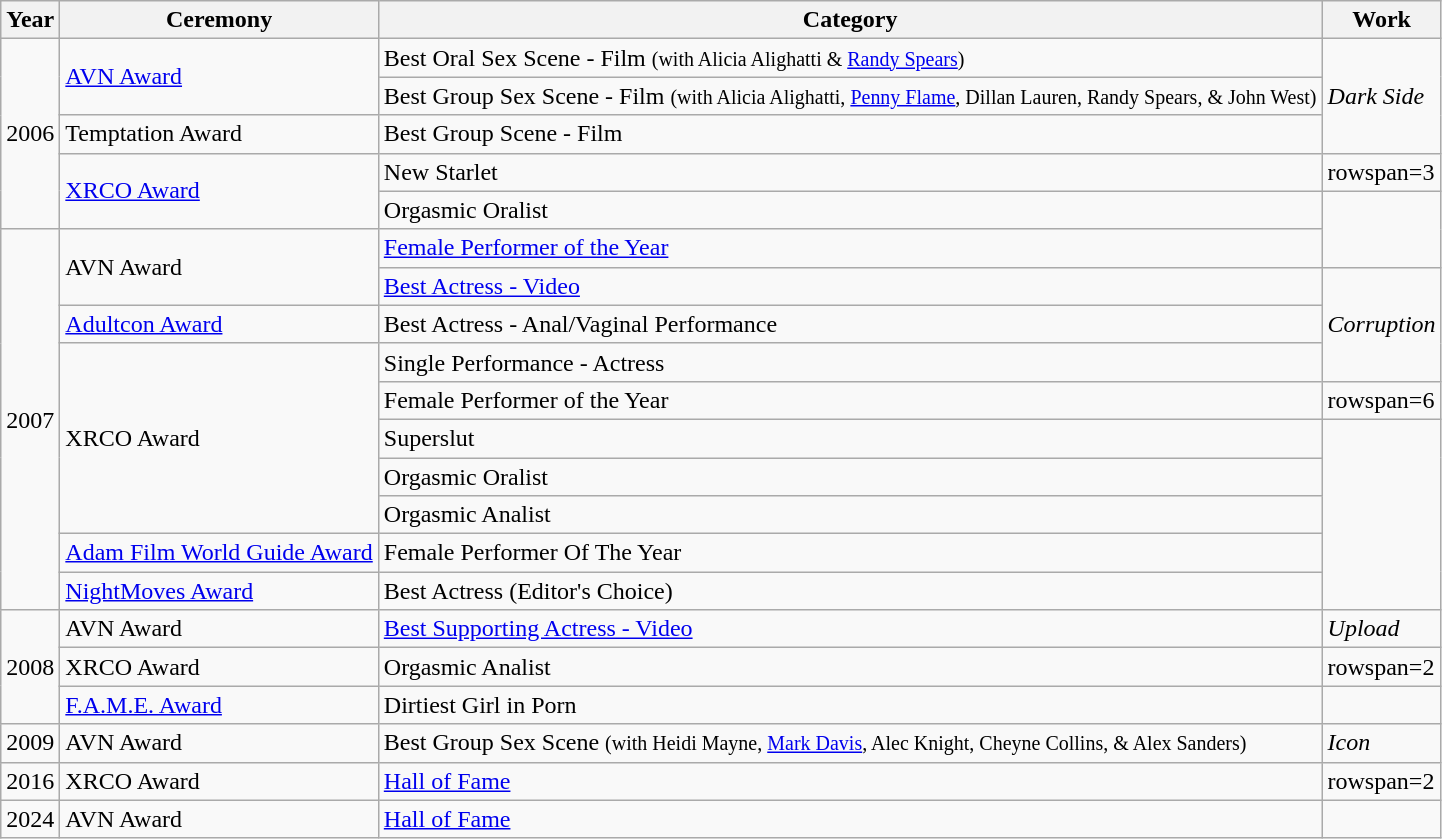<table class="wikitable sortable">
<tr>
<th>Year</th>
<th>Ceremony</th>
<th>Category</th>
<th>Work</th>
</tr>
<tr>
<td rowspan=5>2006</td>
<td rowspan=2><a href='#'>AVN Award</a></td>
<td>Best Oral Sex Scene - Film <small>(with Alicia Alighatti & <a href='#'>Randy Spears</a>)</small></td>
<td rowspan=3><em>Dark Side</em></td>
</tr>
<tr>
<td>Best Group Sex Scene - Film <small>(with Alicia Alighatti, <a href='#'>Penny Flame</a>, Dillan Lauren, Randy Spears, & John West)</small></td>
</tr>
<tr>
<td>Temptation Award</td>
<td>Best Group Scene - Film</td>
</tr>
<tr>
<td rowspan=2><a href='#'>XRCO Award</a></td>
<td>New Starlet</td>
<td>rowspan=3 </td>
</tr>
<tr>
<td>Orgasmic Oralist</td>
</tr>
<tr>
<td rowspan=10>2007</td>
<td rowspan=2>AVN Award</td>
<td><a href='#'>Female Performer of the Year</a></td>
</tr>
<tr>
<td><a href='#'>Best Actress - Video</a></td>
<td rowspan=3><em>Corruption</em></td>
</tr>
<tr>
<td><a href='#'>Adultcon Award</a></td>
<td>Best Actress - Anal/Vaginal Performance</td>
</tr>
<tr>
<td rowspan=5>XRCO Award</td>
<td>Single Performance - Actress</td>
</tr>
<tr>
<td>Female Performer of the Year</td>
<td>rowspan=6 </td>
</tr>
<tr>
<td>Superslut</td>
</tr>
<tr>
<td>Orgasmic Oralist</td>
</tr>
<tr>
<td>Orgasmic Analist</td>
</tr>
<tr>
<td><a href='#'>Adam Film World Guide Award</a></td>
<td>Female Performer Of The Year</td>
</tr>
<tr>
<td><a href='#'>NightMoves Award</a></td>
<td>Best Actress (Editor's Choice)</td>
</tr>
<tr>
<td rowspan=3>2008</td>
<td>AVN Award</td>
<td><a href='#'>Best Supporting Actress - Video</a></td>
<td><em>Upload</em></td>
</tr>
<tr>
<td>XRCO Award</td>
<td>Orgasmic Analist</td>
<td>rowspan=2 </td>
</tr>
<tr>
<td><a href='#'>F.A.M.E. Award</a></td>
<td>Dirtiest Girl in Porn</td>
</tr>
<tr>
<td>2009</td>
<td>AVN Award</td>
<td>Best Group Sex Scene <small>(with Heidi Mayne, <a href='#'>Mark Davis</a>, Alec Knight, Cheyne Collins, & Alex Sanders)</small></td>
<td><em>Icon</em></td>
</tr>
<tr>
<td>2016</td>
<td>XRCO Award</td>
<td><a href='#'>Hall of Fame</a></td>
<td>rowspan=2 </td>
</tr>
<tr>
<td>2024</td>
<td>AVN Award</td>
<td><a href='#'>Hall of Fame</a></td>
</tr>
</table>
